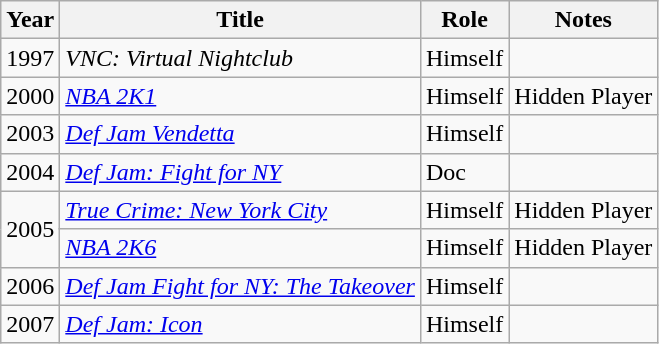<table class="wikitable sortable">
<tr>
<th>Year</th>
<th>Title</th>
<th>Role</th>
<th>Notes</th>
</tr>
<tr>
<td>1997</td>
<td><em>VNC: Virtual Nightclub</em></td>
<td>Himself</td>
<td></td>
</tr>
<tr>
<td>2000</td>
<td><em><a href='#'>NBA 2K1</a></em></td>
<td>Himself</td>
<td>Hidden Player</td>
</tr>
<tr>
<td>2003</td>
<td><em><a href='#'>Def Jam Vendetta</a></em></td>
<td>Himself</td>
<td></td>
</tr>
<tr>
<td>2004</td>
<td><em><a href='#'>Def Jam: Fight for NY</a></em></td>
<td>Doc</td>
<td></td>
</tr>
<tr>
<td rowspan=2>2005</td>
<td><em><a href='#'>True Crime: New York City</a></em></td>
<td>Himself</td>
<td>Hidden Player</td>
</tr>
<tr>
<td><em><a href='#'>NBA 2K6</a></em></td>
<td>Himself</td>
<td>Hidden Player</td>
</tr>
<tr>
<td>2006</td>
<td><em><a href='#'>Def Jam Fight for NY: The Takeover</a></em></td>
<td>Himself</td>
<td></td>
</tr>
<tr>
<td>2007</td>
<td><em><a href='#'>Def Jam: Icon</a></em></td>
<td>Himself</td>
<td></td>
</tr>
</table>
